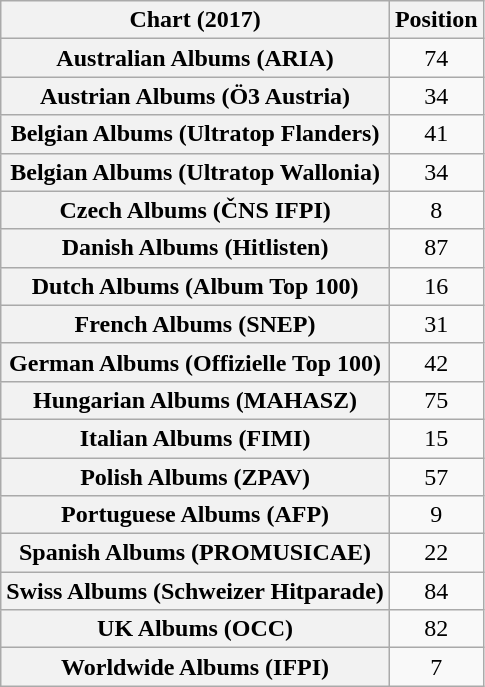<table class="wikitable sortable plainrowheaders" style="text-align:center">
<tr>
<th scope="col">Chart (2017)</th>
<th scope="col">Position</th>
</tr>
<tr>
<th scope="row">Australian Albums (ARIA)</th>
<td>74</td>
</tr>
<tr>
<th scope="row">Austrian Albums (Ö3 Austria)</th>
<td>34</td>
</tr>
<tr>
<th scope="row">Belgian Albums (Ultratop Flanders)</th>
<td>41</td>
</tr>
<tr>
<th scope="row">Belgian Albums (Ultratop Wallonia)</th>
<td>34</td>
</tr>
<tr>
<th scope="row">Czech Albums (ČNS IFPI)</th>
<td>8</td>
</tr>
<tr>
<th scope="row">Danish Albums (Hitlisten)</th>
<td>87</td>
</tr>
<tr>
<th scope="row">Dutch Albums (Album Top 100)</th>
<td>16</td>
</tr>
<tr>
<th scope="row">French Albums (SNEP)</th>
<td>31</td>
</tr>
<tr>
<th scope="row">German Albums (Offizielle Top 100)</th>
<td>42</td>
</tr>
<tr>
<th scope="row">Hungarian Albums (MAHASZ)</th>
<td>75</td>
</tr>
<tr>
<th scope="row">Italian Albums (FIMI)</th>
<td>15</td>
</tr>
<tr>
<th scope="row">Polish Albums (ZPAV)</th>
<td>57</td>
</tr>
<tr>
<th scope="row">Portuguese Albums (AFP)</th>
<td>9</td>
</tr>
<tr>
<th scope="row">Spanish Albums (PROMUSICAE)</th>
<td>22</td>
</tr>
<tr>
<th scope="row">Swiss Albums (Schweizer Hitparade)</th>
<td>84</td>
</tr>
<tr>
<th scope="row">UK Albums (OCC)</th>
<td>82</td>
</tr>
<tr>
<th scope="row">Worldwide Albums (IFPI)</th>
<td>7</td>
</tr>
</table>
